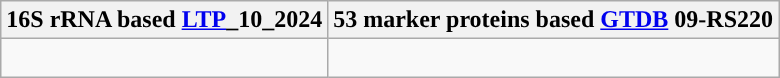<table class="wikitable">
<tr>
<th colspan=1>16S rRNA based <a href='#'>LTP</a>_10_2024</th>
<th colspan=1>53 marker proteins based <a href='#'>GTDB</a> 09-RS220</th>
</tr>
<tr>
<td style="vertical-align:top"><br></td>
<td><br></td>
</tr>
</table>
